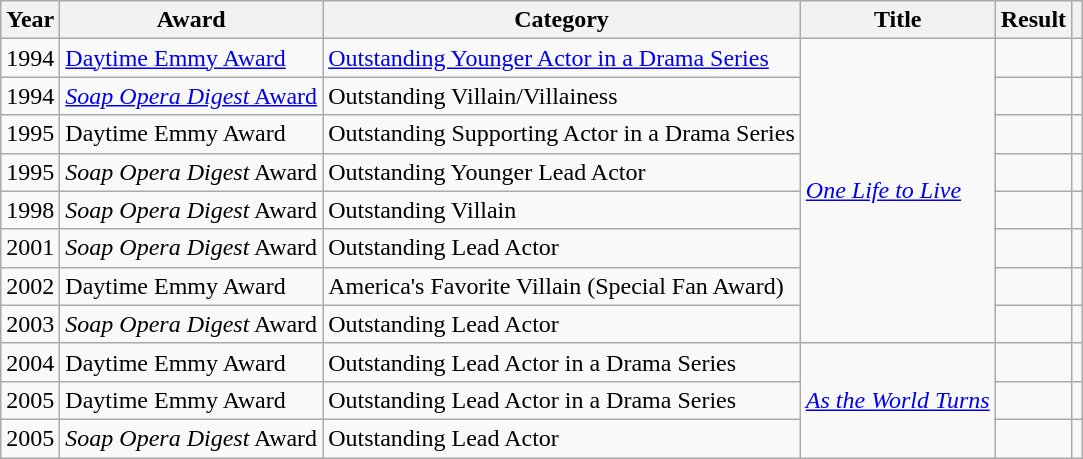<table class="wikitable sortable plainrowheaders">
<tr>
<th scope="col">Year</th>
<th scope="col">Award</th>
<th scope="col">Category</th>
<th scope="col">Title</th>
<th scope="col">Result</th>
<th scope="col" class="unsortable"></th>
</tr>
<tr>
<td>1994</td>
<td><a href='#'>Daytime Emmy Award</a></td>
<td><a href='#'>Outstanding Younger Actor in a Drama Series</a></td>
<td rowspan="8"><em><a href='#'>One Life to Live</a></em></td>
<td></td>
<td></td>
</tr>
<tr>
<td>1994</td>
<td><a href='#'><em>Soap Opera Digest</em> Award</a></td>
<td>Outstanding Villain/Villainess</td>
<td></td>
<td></td>
</tr>
<tr>
<td>1995</td>
<td>Daytime Emmy Award</td>
<td>Outstanding Supporting Actor in a Drama Series</td>
<td></td>
<td></td>
</tr>
<tr>
<td>1995</td>
<td><em>Soap Opera Digest</em> Award</td>
<td>Outstanding Younger Lead Actor</td>
<td></td>
<td></td>
</tr>
<tr>
<td>1998</td>
<td><em>Soap Opera Digest</em> Award</td>
<td>Outstanding Villain</td>
<td></td>
<td></td>
</tr>
<tr>
<td>2001</td>
<td><em>Soap Opera Digest</em> Award</td>
<td>Outstanding Lead Actor</td>
<td></td>
<td></td>
</tr>
<tr>
<td>2002</td>
<td>Daytime Emmy Award</td>
<td>America's Favorite Villain (Special Fan Award)</td>
<td></td>
<td></td>
</tr>
<tr>
<td>2003</td>
<td><em>Soap Opera Digest</em> Award</td>
<td>Outstanding Lead Actor</td>
<td></td>
<td></td>
</tr>
<tr>
<td>2004</td>
<td>Daytime Emmy Award</td>
<td>Outstanding Lead Actor in a Drama Series</td>
<td rowspan="3"><em><a href='#'>As the World Turns</a></em></td>
<td></td>
<td></td>
</tr>
<tr>
<td>2005</td>
<td>Daytime Emmy Award</td>
<td>Outstanding Lead Actor in a Drama Series</td>
<td></td>
<td></td>
</tr>
<tr>
<td>2005</td>
<td><em>Soap Opera Digest</em> Award</td>
<td>Outstanding Lead Actor</td>
<td></td>
<td></td>
</tr>
</table>
